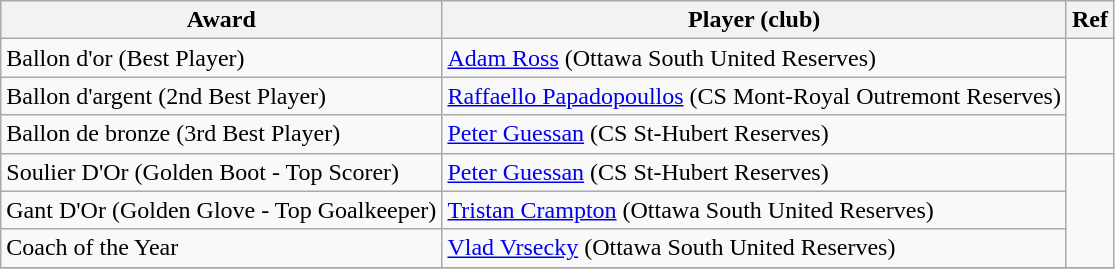<table class="wikitable">
<tr>
<th>Award</th>
<th>Player (club)</th>
<th>Ref</th>
</tr>
<tr>
<td>Ballon d'or (Best Player)</td>
<td><a href='#'>Adam Ross</a> (Ottawa South United Reserves)</td>
<td rowspan=3></td>
</tr>
<tr>
<td>Ballon d'argent (2nd Best Player)</td>
<td><a href='#'>Raffaello Papadopoullos</a> (CS Mont-Royal Outremont Reserves)</td>
</tr>
<tr>
<td>Ballon de bronze (3rd Best Player)</td>
<td><a href='#'>Peter Guessan</a> (CS St-Hubert Reserves)</td>
</tr>
<tr>
<td>Soulier D'Or (Golden Boot - Top Scorer)</td>
<td><a href='#'>Peter Guessan</a> (CS St-Hubert Reserves)</td>
<td rowspan=3></td>
</tr>
<tr>
<td>Gant D'Or (Golden Glove - Top Goalkeeper)</td>
<td><a href='#'>Tristan Crampton</a> (Ottawa South United Reserves)</td>
</tr>
<tr>
<td>Coach of the Year</td>
<td><a href='#'>Vlad Vrsecky</a> (Ottawa South United Reserves)</td>
</tr>
<tr>
</tr>
</table>
